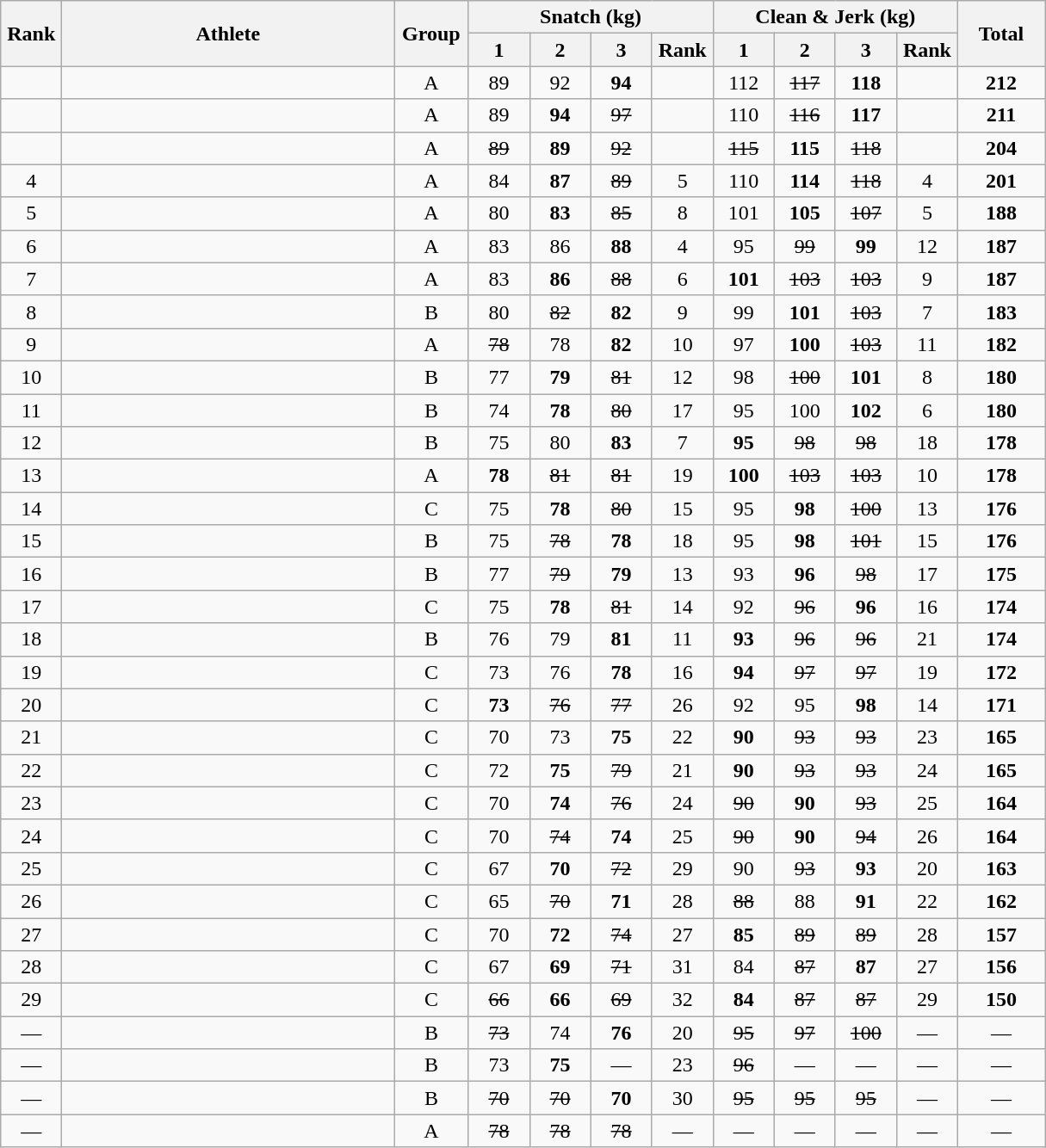<table class = "wikitable" style="text-align:center;">
<tr>
<th rowspan=2 width=40>Rank</th>
<th rowspan=2 width=250>Athlete</th>
<th rowspan=2 width=50>Group</th>
<th colspan=4>Snatch (kg)</th>
<th colspan=4>Clean & Jerk (kg)</th>
<th rowspan=2 width=60>Total</th>
</tr>
<tr>
<th width=40>1</th>
<th width=40>2</th>
<th width=40>3</th>
<th width=40>Rank</th>
<th width=40>1</th>
<th width=40>2</th>
<th width=40>3</th>
<th width=40>Rank</th>
</tr>
<tr>
<td></td>
<td align=left></td>
<td>A</td>
<td>89</td>
<td>92</td>
<td><strong>94</strong></td>
<td></td>
<td>112</td>
<td><s>117</s></td>
<td><strong>118</strong></td>
<td></td>
<td><strong>212</strong></td>
</tr>
<tr>
<td></td>
<td align=left></td>
<td>A</td>
<td>89</td>
<td><strong>94</strong></td>
<td><s>97</s></td>
<td></td>
<td>110</td>
<td><s>116</s></td>
<td><strong>117</strong></td>
<td></td>
<td><strong>211</strong></td>
</tr>
<tr>
<td></td>
<td align=left></td>
<td>A</td>
<td><s>89</s></td>
<td><strong>89</strong></td>
<td><s>92</s></td>
<td></td>
<td><s>115</s></td>
<td><strong>115</strong></td>
<td><s>118</s></td>
<td></td>
<td><strong>204</strong></td>
</tr>
<tr>
<td>4</td>
<td align=left></td>
<td>A</td>
<td>84</td>
<td><strong>87</strong></td>
<td><s>89</s></td>
<td>5</td>
<td>110</td>
<td><strong>114</strong></td>
<td><s>118</s></td>
<td>4</td>
<td><strong>201</strong></td>
</tr>
<tr>
<td>5</td>
<td align=left></td>
<td>A</td>
<td>80</td>
<td><strong>83</strong></td>
<td><s>85</s></td>
<td>8</td>
<td>101</td>
<td><strong>105</strong></td>
<td><s>107</s></td>
<td>5</td>
<td><strong>188</strong></td>
</tr>
<tr>
<td>6</td>
<td align=left></td>
<td>A</td>
<td>83</td>
<td>86</td>
<td><strong>88</strong></td>
<td>4</td>
<td>95</td>
<td><s>99</s></td>
<td><strong>99</strong></td>
<td>12</td>
<td><strong>187</strong></td>
</tr>
<tr>
<td>7</td>
<td align=left></td>
<td>A</td>
<td>83</td>
<td><strong>86</strong></td>
<td><s>88</s></td>
<td>6</td>
<td><strong>101</strong></td>
<td><s>103</s></td>
<td><s>103</s></td>
<td>9</td>
<td><strong>187</strong></td>
</tr>
<tr>
<td>8</td>
<td align=left></td>
<td>B</td>
<td>80</td>
<td><s>82</s></td>
<td><strong>82</strong></td>
<td>9</td>
<td>99</td>
<td><strong>101</strong></td>
<td><s>103</s></td>
<td>7</td>
<td><strong>183</strong></td>
</tr>
<tr>
<td>9</td>
<td align=left></td>
<td>A</td>
<td><s>78</s></td>
<td>78</td>
<td><strong>82</strong></td>
<td>10</td>
<td>97</td>
<td><strong>100</strong></td>
<td><s>103</s></td>
<td>11</td>
<td><strong>182</strong></td>
</tr>
<tr>
<td>10</td>
<td align=left></td>
<td>B</td>
<td>77</td>
<td><strong>79</strong></td>
<td><s>81</s></td>
<td>12</td>
<td>98</td>
<td><s>100</s></td>
<td><strong>101</strong></td>
<td>8</td>
<td><strong>180</strong></td>
</tr>
<tr>
<td>11</td>
<td align=left></td>
<td>B</td>
<td>74</td>
<td><strong>78</strong></td>
<td><s>80</s></td>
<td>17</td>
<td>95</td>
<td>100</td>
<td><strong>102</strong></td>
<td>6</td>
<td><strong>180</strong></td>
</tr>
<tr>
<td>12</td>
<td align=left></td>
<td>B</td>
<td>75</td>
<td>80</td>
<td><strong>83</strong></td>
<td>7</td>
<td><strong>95</strong></td>
<td><s>98</s></td>
<td><s>98</s></td>
<td>18</td>
<td><strong>178</strong></td>
</tr>
<tr>
<td>13</td>
<td align=left></td>
<td>A</td>
<td><strong>78</strong></td>
<td><s>81</s></td>
<td><s>81</s></td>
<td>19</td>
<td><strong>100</strong></td>
<td><s>103</s></td>
<td><s>103</s></td>
<td>10</td>
<td><strong>178</strong></td>
</tr>
<tr>
<td>14</td>
<td align=left></td>
<td>C</td>
<td>75</td>
<td><strong>78</strong></td>
<td><s>80</s></td>
<td>15</td>
<td>95</td>
<td><strong>98</strong></td>
<td><s>100</s></td>
<td>13</td>
<td><strong>176</strong></td>
</tr>
<tr>
<td>15</td>
<td align=left></td>
<td>B</td>
<td>75</td>
<td><s>78</s></td>
<td><strong>78</strong></td>
<td>18</td>
<td>95</td>
<td><strong>98</strong></td>
<td><s>101</s></td>
<td>15</td>
<td><strong>176</strong></td>
</tr>
<tr>
<td>16</td>
<td align=left></td>
<td>B</td>
<td>77</td>
<td><s>79</s></td>
<td><strong>79</strong></td>
<td>13</td>
<td>93</td>
<td><strong>96</strong></td>
<td><s>98</s></td>
<td>17</td>
<td><strong>175</strong></td>
</tr>
<tr>
<td>17</td>
<td align=left></td>
<td>C</td>
<td>75</td>
<td><strong>78</strong></td>
<td><s>81</s></td>
<td>14</td>
<td>92</td>
<td><s>96</s></td>
<td><strong>96</strong></td>
<td>16</td>
<td><strong>174</strong></td>
</tr>
<tr>
<td>18</td>
<td align=left></td>
<td>B</td>
<td>76</td>
<td>79</td>
<td><strong>81</strong></td>
<td>11</td>
<td><strong>93</strong></td>
<td><s>96</s></td>
<td><s>96</s></td>
<td>21</td>
<td><strong>174</strong></td>
</tr>
<tr>
<td>19</td>
<td align=left></td>
<td>C</td>
<td>73</td>
<td>76</td>
<td><strong>78</strong></td>
<td>16</td>
<td><strong>94</strong></td>
<td><s>97</s></td>
<td><s>97</s></td>
<td>19</td>
<td><strong>172</strong></td>
</tr>
<tr>
<td>20</td>
<td align=left></td>
<td>C</td>
<td><strong>73</strong></td>
<td><s>76</s></td>
<td><s>77</s></td>
<td>26</td>
<td>92</td>
<td>95</td>
<td><strong>98</strong></td>
<td>14</td>
<td><strong>171</strong></td>
</tr>
<tr>
<td>21</td>
<td align=left></td>
<td>C</td>
<td>70</td>
<td>73</td>
<td><strong>75</strong></td>
<td>22</td>
<td><strong>90</strong></td>
<td><s>93</s></td>
<td><s>93</s></td>
<td>23</td>
<td><strong>165</strong></td>
</tr>
<tr>
<td>22</td>
<td align=left></td>
<td>C</td>
<td>72</td>
<td><strong>75</strong></td>
<td><s>79</s></td>
<td>21</td>
<td><strong>90</strong></td>
<td><s>93</s></td>
<td><s>93</s></td>
<td>24</td>
<td><strong>165</strong></td>
</tr>
<tr>
<td>23</td>
<td align=left></td>
<td>C</td>
<td>70</td>
<td><strong>74</strong></td>
<td><s>76</s></td>
<td>24</td>
<td><s>90</s></td>
<td><strong>90</strong></td>
<td><s>93</s></td>
<td>25</td>
<td><strong>164</strong></td>
</tr>
<tr>
<td>24</td>
<td align=left></td>
<td>C</td>
<td>70</td>
<td><s>74</s></td>
<td><strong>74</strong></td>
<td>25</td>
<td><s>90</s></td>
<td><strong>90</strong></td>
<td><s>94</s></td>
<td>26</td>
<td><strong>164</strong></td>
</tr>
<tr>
<td>25</td>
<td align=left></td>
<td>C</td>
<td>67</td>
<td><strong>70</strong></td>
<td><s>72</s></td>
<td>29</td>
<td>90</td>
<td><s>93</s></td>
<td><strong>93</strong></td>
<td>20</td>
<td><strong>163</strong></td>
</tr>
<tr>
<td>26</td>
<td align=left></td>
<td>C</td>
<td>65</td>
<td><s>70</s></td>
<td><strong>71</strong></td>
<td>28</td>
<td><s>88</s></td>
<td>88</td>
<td><strong>91</strong></td>
<td>22</td>
<td><strong>162</strong></td>
</tr>
<tr>
<td>27</td>
<td align=left></td>
<td>C</td>
<td>70</td>
<td><strong>72</strong></td>
<td><s>74</s></td>
<td>27</td>
<td><strong>85</strong></td>
<td><s>89</s></td>
<td><s>89</s></td>
<td>28</td>
<td><strong>157</strong></td>
</tr>
<tr>
<td>28</td>
<td align=left></td>
<td>C</td>
<td>67</td>
<td><strong>69</strong></td>
<td><s>71</s></td>
<td>31</td>
<td>84</td>
<td><s>87</s></td>
<td><strong>87</strong></td>
<td>27</td>
<td><strong>156</strong></td>
</tr>
<tr>
<td>29</td>
<td align=left></td>
<td>C</td>
<td><s>66</s></td>
<td><strong>66</strong></td>
<td><s>69</s></td>
<td>32</td>
<td><strong>84</strong></td>
<td><s>87</s></td>
<td><s>87</s></td>
<td>29</td>
<td><strong>150</strong></td>
</tr>
<tr>
<td>—</td>
<td align=left></td>
<td>B</td>
<td><s>73</s></td>
<td>74</td>
<td><strong>76</strong></td>
<td>20</td>
<td><s>95</s></td>
<td><s>97</s></td>
<td><s>100</s></td>
<td>—</td>
<td>—</td>
</tr>
<tr>
<td>—</td>
<td align=left></td>
<td>B</td>
<td>73</td>
<td><strong>75</strong></td>
<td>—</td>
<td>23</td>
<td><s>96</s></td>
<td>—</td>
<td>—</td>
<td>—</td>
<td>—</td>
</tr>
<tr>
<td>—</td>
<td align=left></td>
<td>B</td>
<td><s>70</s></td>
<td><s>70</s></td>
<td><strong>70</strong></td>
<td>30</td>
<td><s>95</s></td>
<td><s>95</s></td>
<td><s>95</s></td>
<td>—</td>
<td>—</td>
</tr>
<tr>
<td>—</td>
<td align=left></td>
<td>A</td>
<td><s>78</s></td>
<td><s>78</s></td>
<td><s>78</s></td>
<td>—</td>
<td>—</td>
<td>—</td>
<td>—</td>
<td>—</td>
<td>—</td>
</tr>
</table>
